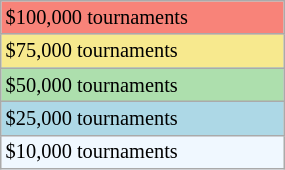<table class="wikitable" style="font-size:85%;" width=15%>
<tr bgcolor="#F88379">
<td>$100,000 tournaments</td>
</tr>
<tr bgcolor="#F7E98E">
<td>$75,000 tournaments</td>
</tr>
<tr bgcolor="#ADDFAD">
<td>$50,000 tournaments</td>
</tr>
<tr bgcolor="lightblue">
<td>$25,000 tournaments</td>
</tr>
<tr bgcolor="#f0f8ff">
<td>$10,000 tournaments</td>
</tr>
</table>
